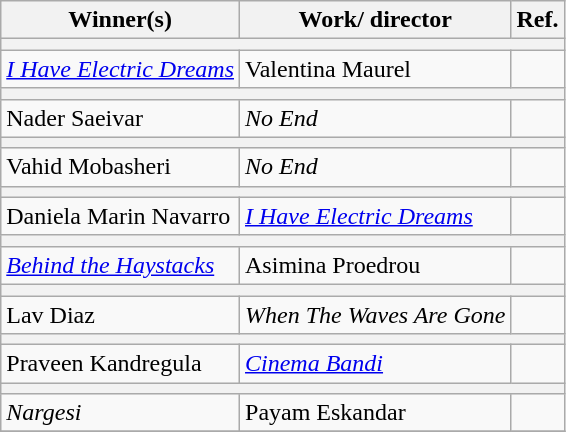<table class="wikitable">
<tr>
<th>Winner(s)</th>
<th>Work/ director</th>
<th>Ref.</th>
</tr>
<tr>
<th colspan =4></th>
</tr>
<tr>
<td><em><a href='#'>I Have Electric Dreams</a></em></td>
<td>Valentina Maurel</td>
<td></td>
</tr>
<tr>
<th colspan =4></th>
</tr>
<tr>
<td>Nader Saeivar</td>
<td><em>No End</em></td>
<td></td>
</tr>
<tr>
<th colspan =4></th>
</tr>
<tr>
<td>Vahid Mobasheri</td>
<td><em>No End</em></td>
<td></td>
</tr>
<tr>
<th colspan =4></th>
</tr>
<tr>
<td>Daniela Marin Navarro</td>
<td><em><a href='#'>I Have Electric Dreams</a></em></td>
<td></td>
</tr>
<tr>
<th colspan =4></th>
</tr>
<tr>
<td><em><a href='#'>Behind the Haystacks</a></em></td>
<td>Asimina Proedrou</td>
<td></td>
</tr>
<tr>
<th colspan =4></th>
</tr>
<tr>
<td>Lav Diaz</td>
<td><em>When The Waves Are Gone</em></td>
<td></td>
</tr>
<tr>
<th colspan =4></th>
</tr>
<tr>
<td>Praveen Kandregula</td>
<td><em><a href='#'>Cinema Bandi</a></em></td>
<td></td>
</tr>
<tr>
<th colspan =4></th>
</tr>
<tr>
<td><em>Nargesi</em></td>
<td>Payam Eskandar</td>
<td></td>
</tr>
<tr>
</tr>
</table>
